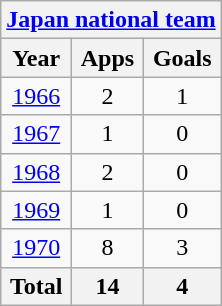<table class="wikitable" style="text-align:center">
<tr>
<th colspan=3><a href='#'>Japan national team</a></th>
</tr>
<tr>
<th>Year</th>
<th>Apps</th>
<th>Goals</th>
</tr>
<tr>
<td><a href='#'>1966</a></td>
<td>2</td>
<td>1</td>
</tr>
<tr>
<td><a href='#'>1967</a></td>
<td>1</td>
<td>0</td>
</tr>
<tr>
<td><a href='#'>1968</a></td>
<td>2</td>
<td>0</td>
</tr>
<tr>
<td><a href='#'>1969</a></td>
<td>1</td>
<td>0</td>
</tr>
<tr>
<td><a href='#'>1970</a></td>
<td>8</td>
<td>3</td>
</tr>
<tr>
<th>Total</th>
<th>14</th>
<th>4</th>
</tr>
</table>
